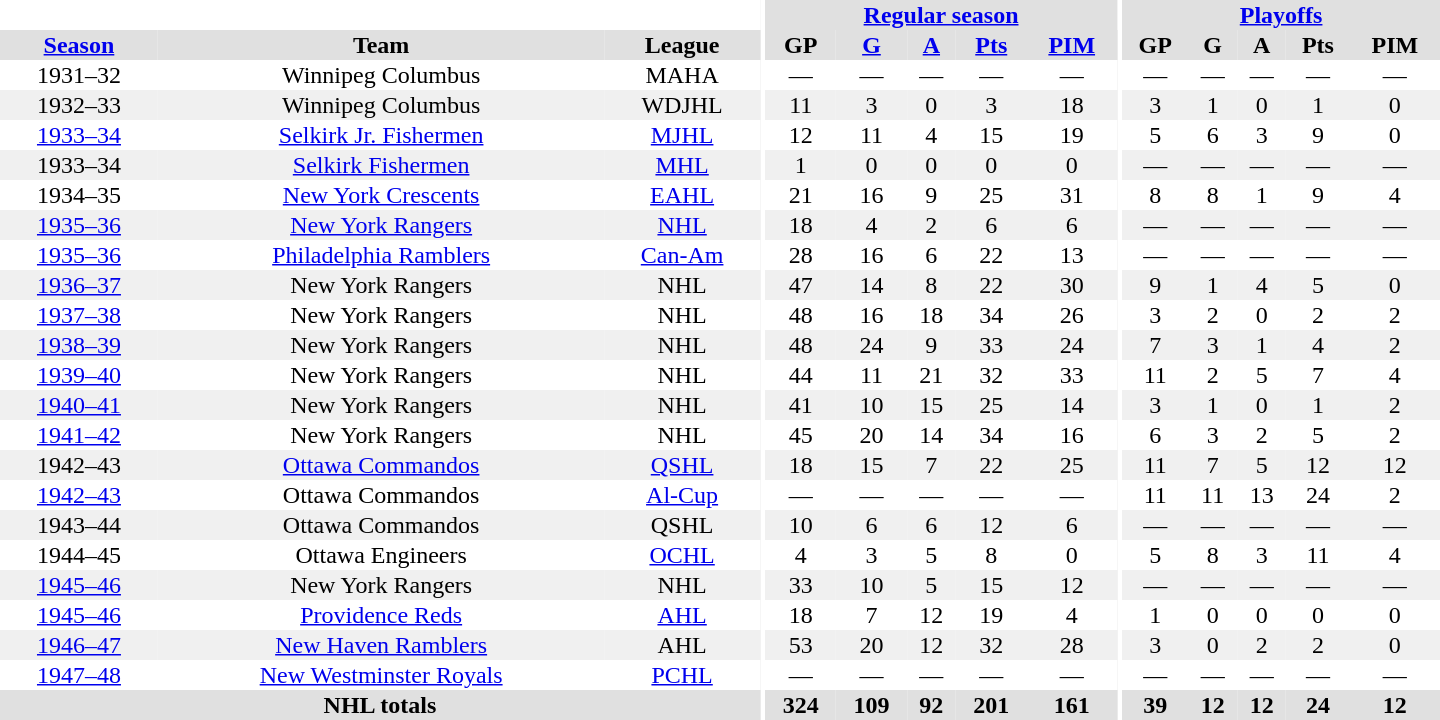<table border="0" cellpadding="1" cellspacing="0" style="text-align:center; width:60em">
<tr bgcolor="#e0e0e0">
<th colspan="3" bgcolor="#ffffff"></th>
<th rowspan="100" bgcolor="#ffffff"></th>
<th colspan="5"><a href='#'>Regular season</a></th>
<th rowspan="100" bgcolor="#ffffff"></th>
<th colspan="5"><a href='#'>Playoffs</a></th>
</tr>
<tr bgcolor="#e0e0e0">
<th><a href='#'>Season</a></th>
<th>Team</th>
<th>League</th>
<th>GP</th>
<th><a href='#'>G</a></th>
<th><a href='#'>A</a></th>
<th><a href='#'>Pts</a></th>
<th><a href='#'>PIM</a></th>
<th>GP</th>
<th>G</th>
<th>A</th>
<th>Pts</th>
<th>PIM</th>
</tr>
<tr>
<td>1931–32</td>
<td>Winnipeg Columbus</td>
<td>MAHA</td>
<td>—</td>
<td>—</td>
<td>—</td>
<td>—</td>
<td>—</td>
<td>—</td>
<td>—</td>
<td>—</td>
<td>—</td>
<td>—</td>
</tr>
<tr bgcolor="#f0f0f0">
<td>1932–33</td>
<td>Winnipeg Columbus</td>
<td>WDJHL</td>
<td>11</td>
<td>3</td>
<td>0</td>
<td>3</td>
<td>18</td>
<td>3</td>
<td>1</td>
<td>0</td>
<td>1</td>
<td>0</td>
</tr>
<tr>
<td><a href='#'>1933–34</a></td>
<td><a href='#'>Selkirk Jr. Fishermen</a></td>
<td><a href='#'>MJHL</a></td>
<td>12</td>
<td>11</td>
<td>4</td>
<td>15</td>
<td>19</td>
<td>5</td>
<td>6</td>
<td>3</td>
<td>9</td>
<td>0</td>
</tr>
<tr bgcolor="#f0f0f0">
<td>1933–34</td>
<td><a href='#'>Selkirk Fishermen</a></td>
<td><a href='#'>MHL</a></td>
<td>1</td>
<td>0</td>
<td>0</td>
<td>0</td>
<td>0</td>
<td>—</td>
<td>—</td>
<td>—</td>
<td>—</td>
<td>—</td>
</tr>
<tr>
<td>1934–35</td>
<td><a href='#'>New York Crescents</a></td>
<td><a href='#'>EAHL</a></td>
<td>21</td>
<td>16</td>
<td>9</td>
<td>25</td>
<td>31</td>
<td>8</td>
<td>8</td>
<td>1</td>
<td>9</td>
<td>4</td>
</tr>
<tr bgcolor="#f0f0f0">
<td><a href='#'>1935–36</a></td>
<td><a href='#'>New York Rangers</a></td>
<td><a href='#'>NHL</a></td>
<td>18</td>
<td>4</td>
<td>2</td>
<td>6</td>
<td>6</td>
<td>—</td>
<td>—</td>
<td>—</td>
<td>—</td>
<td>—</td>
</tr>
<tr>
<td><a href='#'>1935–36</a></td>
<td><a href='#'>Philadelphia Ramblers</a></td>
<td><a href='#'>Can-Am</a></td>
<td>28</td>
<td>16</td>
<td>6</td>
<td>22</td>
<td>13</td>
<td>—</td>
<td>—</td>
<td>—</td>
<td>—</td>
<td>—</td>
</tr>
<tr bgcolor="#f0f0f0">
<td><a href='#'>1936–37</a></td>
<td>New York Rangers</td>
<td>NHL</td>
<td>47</td>
<td>14</td>
<td>8</td>
<td>22</td>
<td>30</td>
<td>9</td>
<td>1</td>
<td>4</td>
<td>5</td>
<td>0</td>
</tr>
<tr>
<td><a href='#'>1937–38</a></td>
<td>New York Rangers</td>
<td>NHL</td>
<td>48</td>
<td>16</td>
<td>18</td>
<td>34</td>
<td>26</td>
<td>3</td>
<td>2</td>
<td>0</td>
<td>2</td>
<td>2</td>
</tr>
<tr bgcolor="#f0f0f0">
<td><a href='#'>1938–39</a></td>
<td>New York Rangers</td>
<td>NHL</td>
<td>48</td>
<td>24</td>
<td>9</td>
<td>33</td>
<td>24</td>
<td>7</td>
<td>3</td>
<td>1</td>
<td>4</td>
<td>2</td>
</tr>
<tr>
<td><a href='#'>1939–40</a></td>
<td>New York Rangers</td>
<td>NHL</td>
<td>44</td>
<td>11</td>
<td>21</td>
<td>32</td>
<td>33</td>
<td>11</td>
<td>2</td>
<td>5</td>
<td>7</td>
<td>4</td>
</tr>
<tr bgcolor="#f0f0f0">
<td><a href='#'>1940–41</a></td>
<td>New York Rangers</td>
<td>NHL</td>
<td>41</td>
<td>10</td>
<td>15</td>
<td>25</td>
<td>14</td>
<td>3</td>
<td>1</td>
<td>0</td>
<td>1</td>
<td>2</td>
</tr>
<tr>
<td><a href='#'>1941–42</a></td>
<td>New York Rangers</td>
<td>NHL</td>
<td>45</td>
<td>20</td>
<td>14</td>
<td>34</td>
<td>16</td>
<td>6</td>
<td>3</td>
<td>2</td>
<td>5</td>
<td>2</td>
</tr>
<tr bgcolor="#f0f0f0">
<td>1942–43</td>
<td><a href='#'>Ottawa Commandos</a></td>
<td><a href='#'>QSHL</a></td>
<td>18</td>
<td>15</td>
<td>7</td>
<td>22</td>
<td>25</td>
<td>11</td>
<td>7</td>
<td>5</td>
<td>12</td>
<td>12</td>
</tr>
<tr>
<td><a href='#'>1942–43</a></td>
<td>Ottawa Commandos</td>
<td><a href='#'>Al-Cup</a></td>
<td>—</td>
<td>—</td>
<td>—</td>
<td>—</td>
<td>—</td>
<td>11</td>
<td>11</td>
<td>13</td>
<td>24</td>
<td>2</td>
</tr>
<tr bgcolor="#f0f0f0">
<td>1943–44</td>
<td>Ottawa Commandos</td>
<td>QSHL</td>
<td>10</td>
<td>6</td>
<td>6</td>
<td>12</td>
<td>6</td>
<td>—</td>
<td>—</td>
<td>—</td>
<td>—</td>
<td>—</td>
</tr>
<tr>
<td>1944–45</td>
<td>Ottawa Engineers</td>
<td><a href='#'>OCHL</a></td>
<td>4</td>
<td>3</td>
<td>5</td>
<td>8</td>
<td>0</td>
<td>5</td>
<td>8</td>
<td>3</td>
<td>11</td>
<td>4</td>
</tr>
<tr bgcolor="#f0f0f0">
<td><a href='#'>1945–46</a></td>
<td>New York Rangers</td>
<td>NHL</td>
<td>33</td>
<td>10</td>
<td>5</td>
<td>15</td>
<td>12</td>
<td>—</td>
<td>—</td>
<td>—</td>
<td>—</td>
<td>—</td>
</tr>
<tr>
<td><a href='#'>1945–46</a></td>
<td><a href='#'>Providence Reds</a></td>
<td><a href='#'>AHL</a></td>
<td>18</td>
<td>7</td>
<td>12</td>
<td>19</td>
<td>4</td>
<td>1</td>
<td>0</td>
<td>0</td>
<td>0</td>
<td>0</td>
</tr>
<tr bgcolor="#f0f0f0">
<td><a href='#'>1946–47</a></td>
<td><a href='#'>New Haven Ramblers</a></td>
<td>AHL</td>
<td>53</td>
<td>20</td>
<td>12</td>
<td>32</td>
<td>28</td>
<td>3</td>
<td>0</td>
<td>2</td>
<td>2</td>
<td>0</td>
</tr>
<tr>
<td><a href='#'>1947–48</a></td>
<td><a href='#'>New Westminster Royals</a></td>
<td><a href='#'>PCHL</a></td>
<td>—</td>
<td>—</td>
<td>—</td>
<td>—</td>
<td>—</td>
<td>—</td>
<td>—</td>
<td>—</td>
<td>—</td>
<td>—</td>
</tr>
<tr bgcolor="#e0e0e0">
<th colspan="3">NHL totals</th>
<th>324</th>
<th>109</th>
<th>92</th>
<th>201</th>
<th>161</th>
<th>39</th>
<th>12</th>
<th>12</th>
<th>24</th>
<th>12</th>
</tr>
</table>
